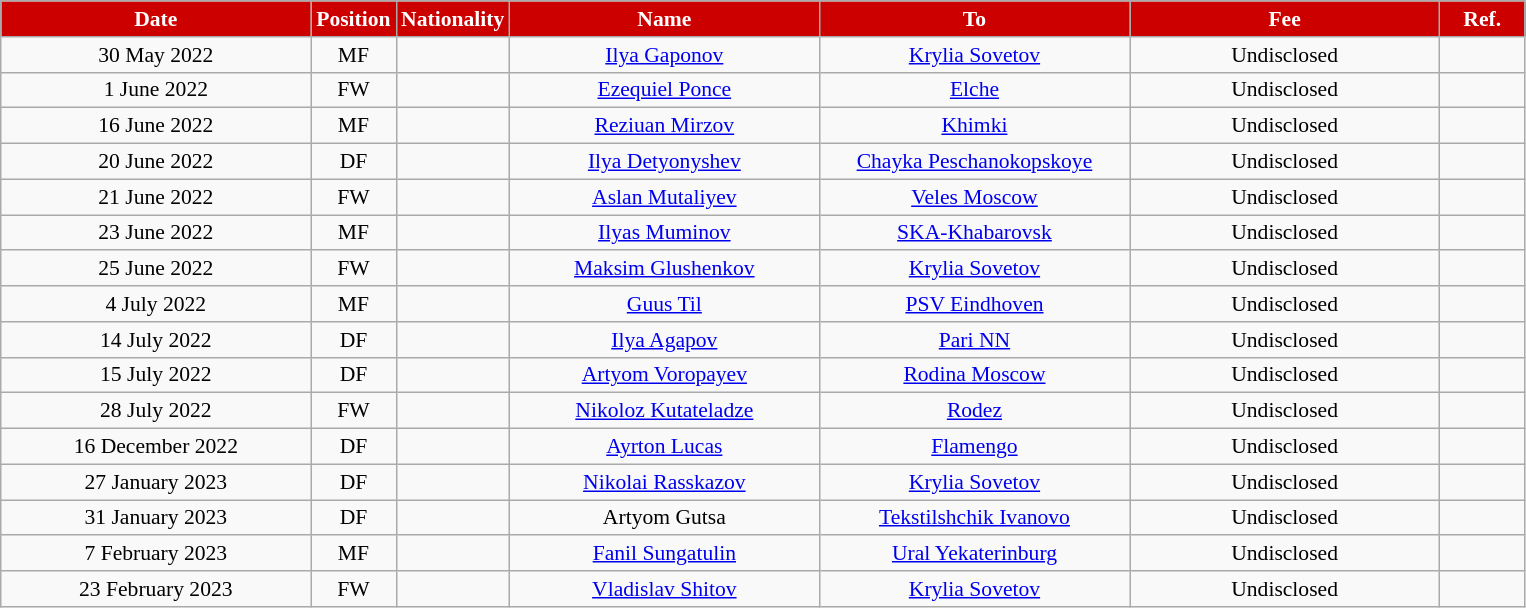<table class="wikitable"  style="text-align:center; font-size:90%; ">
<tr>
<th style="background:#CD0000; color:white; width:200px;">Date</th>
<th style="background:#CD0000; color:white; width:50px;">Position</th>
<th style="background:#CD0000; color:white; width:50px;">Nationality</th>
<th style="background:#CD0000; color:white; width:200px;">Name</th>
<th style="background:#CD0000; color:white; width:200px;">To</th>
<th style="background:#CD0000; color:white; width:200px;">Fee</th>
<th style="background:#CD0000; color:white; width:50px;">Ref.</th>
</tr>
<tr>
<td>30 May 2022</td>
<td>MF</td>
<td></td>
<td><a href='#'>Ilya Gaponov</a></td>
<td><a href='#'>Krylia Sovetov</a></td>
<td>Undisclosed</td>
<td></td>
</tr>
<tr>
<td>1 June 2022</td>
<td>FW</td>
<td></td>
<td><a href='#'>Ezequiel Ponce</a></td>
<td><a href='#'>Elche</a></td>
<td>Undisclosed</td>
<td></td>
</tr>
<tr>
<td>16 June 2022</td>
<td>MF</td>
<td></td>
<td><a href='#'>Reziuan Mirzov</a></td>
<td><a href='#'>Khimki</a></td>
<td>Undisclosed</td>
<td></td>
</tr>
<tr>
<td>20 June 2022</td>
<td>DF</td>
<td></td>
<td><a href='#'>Ilya Detyonyshev</a></td>
<td><a href='#'>Chayka Peschanokopskoye</a></td>
<td>Undisclosed</td>
<td></td>
</tr>
<tr>
<td>21 June 2022</td>
<td>FW</td>
<td></td>
<td><a href='#'>Aslan Mutaliyev</a></td>
<td><a href='#'>Veles Moscow</a></td>
<td>Undisclosed</td>
<td></td>
</tr>
<tr>
<td>23 June 2022</td>
<td>MF</td>
<td></td>
<td><a href='#'>Ilyas Muminov</a></td>
<td><a href='#'>SKA-Khabarovsk</a></td>
<td>Undisclosed</td>
<td></td>
</tr>
<tr>
<td>25 June 2022</td>
<td>FW</td>
<td></td>
<td><a href='#'>Maksim Glushenkov</a></td>
<td><a href='#'>Krylia Sovetov</a></td>
<td>Undisclosed</td>
<td></td>
</tr>
<tr>
<td>4 July 2022</td>
<td>MF</td>
<td></td>
<td><a href='#'>Guus Til</a></td>
<td><a href='#'>PSV Eindhoven</a></td>
<td>Undisclosed</td>
<td></td>
</tr>
<tr>
<td>14 July 2022</td>
<td>DF</td>
<td></td>
<td><a href='#'>Ilya Agapov</a></td>
<td><a href='#'>Pari NN</a></td>
<td>Undisclosed</td>
<td></td>
</tr>
<tr>
<td>15 July 2022</td>
<td>DF</td>
<td></td>
<td><a href='#'>Artyom Voropayev</a></td>
<td><a href='#'>Rodina Moscow</a></td>
<td>Undisclosed</td>
<td></td>
</tr>
<tr>
<td>28 July 2022</td>
<td>FW</td>
<td></td>
<td><a href='#'>Nikoloz Kutateladze</a></td>
<td><a href='#'>Rodez</a></td>
<td>Undisclosed</td>
<td></td>
</tr>
<tr>
<td>16 December 2022</td>
<td>DF</td>
<td></td>
<td><a href='#'>Ayrton Lucas</a></td>
<td><a href='#'>Flamengo</a></td>
<td>Undisclosed</td>
<td></td>
</tr>
<tr>
<td>27 January 2023</td>
<td>DF</td>
<td></td>
<td><a href='#'>Nikolai Rasskazov</a></td>
<td><a href='#'>Krylia Sovetov</a></td>
<td>Undisclosed</td>
<td></td>
</tr>
<tr>
<td>31 January 2023</td>
<td>DF</td>
<td></td>
<td>Artyom Gutsa</td>
<td><a href='#'>Tekstilshchik Ivanovo</a></td>
<td>Undisclosed</td>
<td></td>
</tr>
<tr>
<td>7 February 2023</td>
<td>MF</td>
<td></td>
<td><a href='#'>Fanil Sungatulin</a></td>
<td><a href='#'>Ural Yekaterinburg</a></td>
<td>Undisclosed</td>
<td></td>
</tr>
<tr>
<td>23 February 2023</td>
<td>FW</td>
<td></td>
<td><a href='#'>Vladislav Shitov</a></td>
<td><a href='#'>Krylia Sovetov</a></td>
<td>Undisclosed</td>
<td></td>
</tr>
</table>
